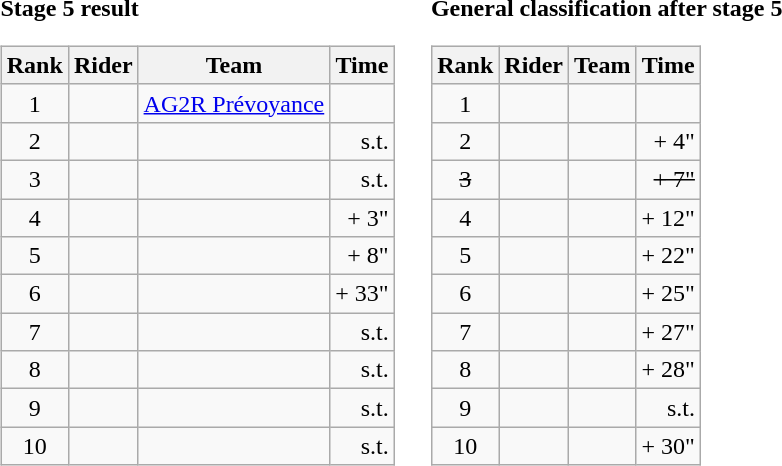<table>
<tr>
<td><strong>Stage 5 result</strong><br><table class="wikitable">
<tr>
<th scope="col">Rank</th>
<th scope="col">Rider</th>
<th scope="col">Team</th>
<th scope="col">Time</th>
</tr>
<tr>
<td style="text-align:center;">1</td>
<td></td>
<td><a href='#'>AG2R Prévoyance</a></td>
<td align=right></td>
</tr>
<tr>
<td style="text-align:center;">2</td>
<td></td>
<td></td>
<td align=right>s.t.</td>
</tr>
<tr>
<td style="text-align:center;">3</td>
<td></td>
<td></td>
<td align=right>s.t.</td>
</tr>
<tr>
<td style="text-align:center;">4</td>
<td></td>
<td></td>
<td align=right>+ 3"</td>
</tr>
<tr>
<td style="text-align:center;">5</td>
<td></td>
<td></td>
<td align=right>+ 8"</td>
</tr>
<tr>
<td style="text-align:center;">6</td>
<td></td>
<td></td>
<td align=right>+ 33"</td>
</tr>
<tr>
<td style="text-align:center;">7</td>
<td></td>
<td></td>
<td align=right>s.t.</td>
</tr>
<tr>
<td style="text-align:center;">8</td>
<td></td>
<td></td>
<td align=right>s.t.</td>
</tr>
<tr>
<td style="text-align:center;">9</td>
<td></td>
<td> </td>
<td align=right>s.t.</td>
</tr>
<tr>
<td style="text-align:center;">10</td>
<td></td>
<td></td>
<td align=right>s.t.</td>
</tr>
</table>
</td>
<td></td>
<td><strong>General classification after stage 5</strong><br><table class="wikitable">
<tr>
<th scope="col">Rank</th>
<th scope="col">Rider</th>
<th scope="col">Team</th>
<th scope="col">Time</th>
</tr>
<tr>
<td style="text-align:center;">1</td>
<td> </td>
<td></td>
<td align=right></td>
</tr>
<tr>
<td style="text-align:center;">2</td>
<td></td>
<td></td>
<td align=right>+ 4"</td>
</tr>
<tr>
<td style="text-align:center;"><del>3</del></td>
<td><del></del></td>
<td><del></del></td>
<td align=right><del>+ 7"</del></td>
</tr>
<tr>
<td style="text-align:center;">4</td>
<td></td>
<td></td>
<td align=right>+ 12"</td>
</tr>
<tr>
<td style="text-align:center;">5</td>
<td></td>
<td></td>
<td align=right>+ 22"</td>
</tr>
<tr>
<td style="text-align:center;">6</td>
<td></td>
<td></td>
<td align=right>+ 25"</td>
</tr>
<tr>
<td style="text-align:center;">7</td>
<td> </td>
<td></td>
<td align=right>+ 27"</td>
</tr>
<tr>
<td style="text-align:center;">8</td>
<td></td>
<td></td>
<td align=right>+ 28"</td>
</tr>
<tr>
<td style="text-align:center;">9</td>
<td></td>
<td></td>
<td align=right>s.t.</td>
</tr>
<tr>
<td style="text-align:center;">10</td>
<td></td>
<td></td>
<td align=right>+ 30"</td>
</tr>
</table>
</td>
</tr>
</table>
